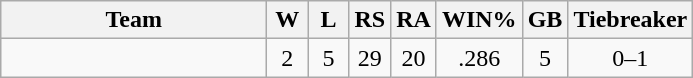<table class=wikitable style=text-align:center>
<tr>
<th width=170>Team</th>
<th width=20>W</th>
<th width=20>L</th>
<th width=20>RS</th>
<th width=20>RA</th>
<th width=20>WIN%</th>
<th width=20>GB</th>
<th width=40>Tiebreaker</th>
</tr>
<tr>
<td align=left></td>
<td>2</td>
<td>5</td>
<td>29</td>
<td>20</td>
<td>.286</td>
<td>5</td>
<td>0–1</td>
</tr>
</table>
